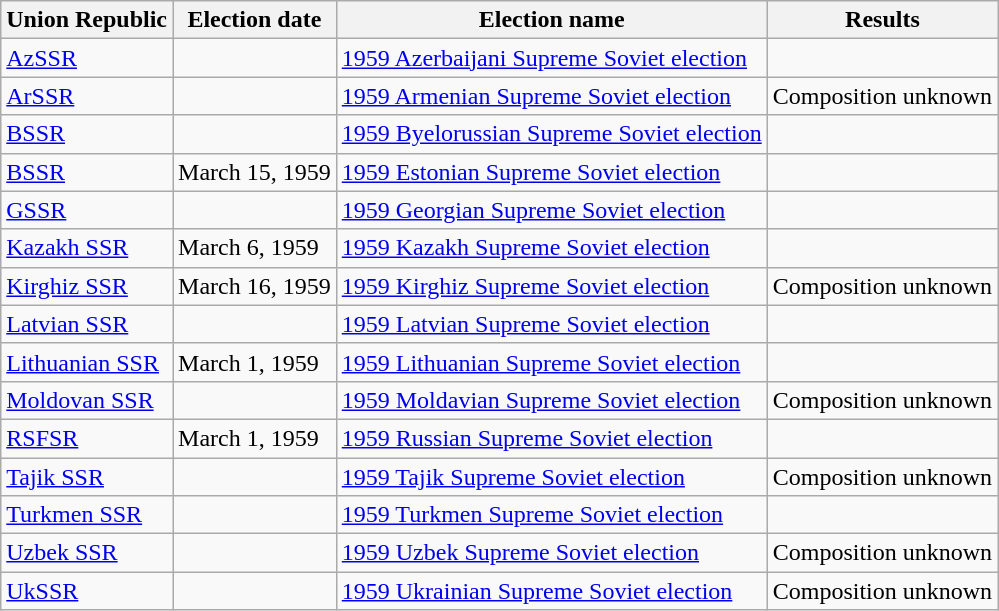<table class="wikitable">
<tr>
<th>Union Republic</th>
<th>Election date</th>
<th>Election name</th>
<th>Results</th>
</tr>
<tr>
<td><a href='#'>AzSSR</a></td>
<td></td>
<td><a href='#'>1959 Azerbaijani Supreme Soviet election</a></td>
<td></td>
</tr>
<tr>
<td><a href='#'>ArSSR</a></td>
<td></td>
<td><a href='#'>1959 Armenian Supreme Soviet election</a></td>
<td>Composition unknown</td>
</tr>
<tr>
<td><a href='#'>BSSR</a></td>
<td></td>
<td><a href='#'>1959 Byelorussian Supreme Soviet election</a></td>
<td></td>
</tr>
<tr>
<td><a href='#'>BSSR</a></td>
<td>March 15, 1959</td>
<td><a href='#'>1959 Estonian Supreme Soviet election</a></td>
<td></td>
</tr>
<tr>
<td><a href='#'>GSSR</a></td>
<td></td>
<td><a href='#'>1959 Georgian Supreme Soviet election</a></td>
<td></td>
</tr>
<tr>
<td><a href='#'>Kazakh SSR</a></td>
<td>March 6, 1959</td>
<td><a href='#'>1959 Kazakh Supreme Soviet election</a></td>
<td></td>
</tr>
<tr>
<td><a href='#'>Kirghiz SSR</a></td>
<td>March 16, 1959</td>
<td><a href='#'>1959 Kirghiz Supreme Soviet election</a></td>
<td>Composition unknown</td>
</tr>
<tr>
<td><a href='#'>Latvian SSR</a></td>
<td></td>
<td><a href='#'>1959 Latvian Supreme Soviet election</a></td>
<td></td>
</tr>
<tr>
<td><a href='#'>Lithuanian SSR</a></td>
<td>March 1, 1959</td>
<td><a href='#'>1959 Lithuanian Supreme Soviet election</a></td>
<td></td>
</tr>
<tr>
<td><a href='#'>Moldovan SSR</a></td>
<td></td>
<td><a href='#'>1959 Moldavian Supreme Soviet election</a></td>
<td>Composition unknown</td>
</tr>
<tr>
<td><a href='#'>RSFSR</a></td>
<td>March 1, 1959</td>
<td><a href='#'>1959 Russian Supreme Soviet election</a></td>
<td></td>
</tr>
<tr>
<td><a href='#'>Tajik SSR</a></td>
<td></td>
<td><a href='#'>1959 Tajik Supreme Soviet election</a></td>
<td>Composition unknown</td>
</tr>
<tr>
<td><a href='#'>Turkmen SSR</a></td>
<td></td>
<td><a href='#'>1959 Turkmen Supreme Soviet election</a></td>
<td></td>
</tr>
<tr>
<td><a href='#'>Uzbek SSR</a></td>
<td></td>
<td><a href='#'>1959 Uzbek Supreme Soviet election</a></td>
<td>Composition unknown</td>
</tr>
<tr>
<td><a href='#'>UkSSR</a></td>
<td></td>
<td><a href='#'>1959 Ukrainian Supreme Soviet election</a></td>
<td>Composition unknown</td>
</tr>
</table>
